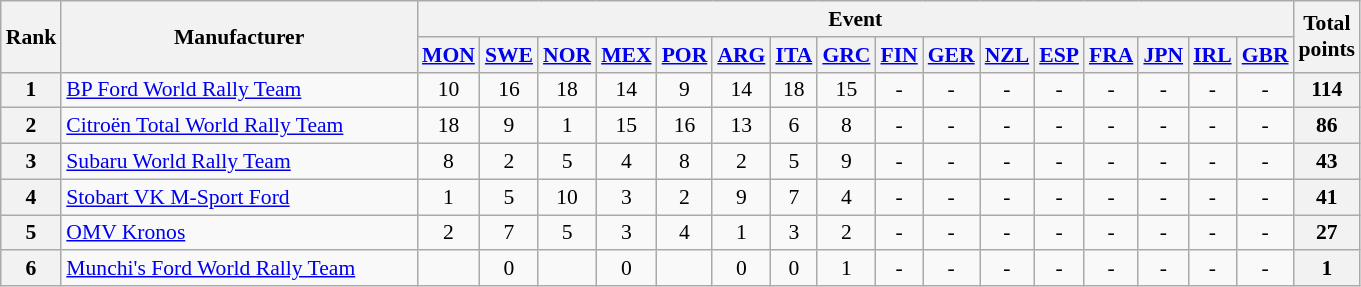<table class="wikitable" style="text-align:center; font-size:90%;">
<tr>
<th rowspan=2>Rank</th>
<th rowspan=2 style="width:16em">Manufacturer</th>
<th colspan=16>Event</th>
<th rowspan=2>Total<br>points</th>
</tr>
<tr valign="top">
<th><a href='#'>MON</a><br></th>
<th><a href='#'>SWE</a><br></th>
<th><a href='#'>NOR</a><br></th>
<th><a href='#'>MEX</a><br></th>
<th><a href='#'>POR</a><br></th>
<th><a href='#'>ARG</a><br></th>
<th><a href='#'>ITA</a><br></th>
<th><a href='#'>GRC</a><br></th>
<th><a href='#'>FIN</a><br></th>
<th><a href='#'>GER</a><br></th>
<th><a href='#'>NZL</a><br></th>
<th><a href='#'>ESP</a><br></th>
<th><a href='#'>FRA</a><br></th>
<th><a href='#'>JPN</a><br></th>
<th><a href='#'>IRL</a><br></th>
<th><a href='#'>GBR</a><br></th>
</tr>
<tr>
<th>1</th>
<td align=left><a href='#'>BP Ford World Rally Team</a></td>
<td>10</td>
<td>16</td>
<td>18</td>
<td>14</td>
<td>9</td>
<td>14</td>
<td>18</td>
<td>15</td>
<td>-</td>
<td>-</td>
<td>-</td>
<td>-</td>
<td>-</td>
<td>-</td>
<td>-</td>
<td>-</td>
<th>114</th>
</tr>
<tr>
<th>2</th>
<td align=left><a href='#'>Citroën Total World Rally Team</a></td>
<td>18</td>
<td>9</td>
<td>1</td>
<td>15</td>
<td>16</td>
<td>13</td>
<td>6</td>
<td>8</td>
<td>-</td>
<td>-</td>
<td>-</td>
<td>-</td>
<td>-</td>
<td>-</td>
<td>-</td>
<td>-</td>
<th>86</th>
</tr>
<tr>
<th>3</th>
<td align=left><a href='#'>Subaru World Rally Team</a></td>
<td>8</td>
<td>2</td>
<td>5</td>
<td>4</td>
<td>8</td>
<td>2</td>
<td>5</td>
<td>9</td>
<td>-</td>
<td>-</td>
<td>-</td>
<td>-</td>
<td>-</td>
<td>-</td>
<td>-</td>
<td>-</td>
<th>43</th>
</tr>
<tr>
<th>4</th>
<td align=left><a href='#'>Stobart VK M-Sport Ford</a></td>
<td>1</td>
<td>5</td>
<td>10</td>
<td>3</td>
<td>2</td>
<td>9</td>
<td>7</td>
<td>4</td>
<td>-</td>
<td>-</td>
<td>-</td>
<td>-</td>
<td>-</td>
<td>-</td>
<td>-</td>
<td>-</td>
<th>41</th>
</tr>
<tr>
<th>5</th>
<td align=left><a href='#'>OMV Kronos</a></td>
<td>2</td>
<td>7</td>
<td>5</td>
<td>3</td>
<td>4</td>
<td>1</td>
<td>3</td>
<td>2</td>
<td>-</td>
<td>-</td>
<td>-</td>
<td>-</td>
<td>-</td>
<td>-</td>
<td>-</td>
<td>-</td>
<th>27</th>
</tr>
<tr>
<th>6</th>
<td align="left"><a href='#'>Munchi's Ford World Rally Team</a></td>
<td></td>
<td>0</td>
<td></td>
<td>0</td>
<td></td>
<td>0</td>
<td>0</td>
<td>1</td>
<td>-</td>
<td>-</td>
<td>-</td>
<td>-</td>
<td>-</td>
<td>-</td>
<td>-</td>
<td>-</td>
<th>1</th>
</tr>
</table>
